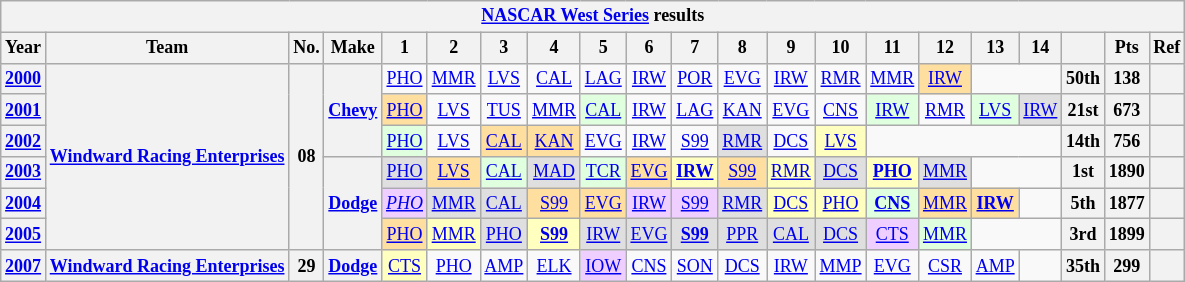<table class="wikitable" style="text-align:center; font-size:75%">
<tr>
<th colspan=23><a href='#'>NASCAR West Series</a> results</th>
</tr>
<tr>
<th>Year</th>
<th>Team</th>
<th>No.</th>
<th>Make</th>
<th>1</th>
<th>2</th>
<th>3</th>
<th>4</th>
<th>5</th>
<th>6</th>
<th>7</th>
<th>8</th>
<th>9</th>
<th>10</th>
<th>11</th>
<th>12</th>
<th>13</th>
<th>14</th>
<th></th>
<th>Pts</th>
<th>Ref</th>
</tr>
<tr>
<th><a href='#'>2000</a></th>
<th rowspan=6><a href='#'>Windward Racing Enterprises</a></th>
<th rowspan=6>08</th>
<th rowspan=3><a href='#'>Chevy</a></th>
<td><a href='#'>PHO</a></td>
<td><a href='#'>MMR</a></td>
<td><a href='#'>LVS</a></td>
<td><a href='#'>CAL</a></td>
<td><a href='#'>LAG</a></td>
<td><a href='#'>IRW</a></td>
<td><a href='#'>POR</a></td>
<td><a href='#'>EVG</a></td>
<td><a href='#'>IRW</a></td>
<td><a href='#'>RMR</a></td>
<td><a href='#'>MMR</a></td>
<td style="background:#FFDF9F;"><a href='#'>IRW</a><br></td>
<td colspan=2></td>
<th>50th</th>
<th>138</th>
<th></th>
</tr>
<tr>
<th><a href='#'>2001</a></th>
<td style="background:#FFDF9F;"><a href='#'>PHO</a><br></td>
<td><a href='#'>LVS</a></td>
<td><a href='#'>TUS</a></td>
<td><a href='#'>MMR</a></td>
<td style="background:#DFFFDF;"><a href='#'>CAL</a><br></td>
<td><a href='#'>IRW</a></td>
<td><a href='#'>LAG</a></td>
<td><a href='#'>KAN</a></td>
<td><a href='#'>EVG</a></td>
<td><a href='#'>CNS</a></td>
<td style="background:#DFFFDF;"><a href='#'>IRW</a><br></td>
<td><a href='#'>RMR</a></td>
<td style="background:#DFFFDF;"><a href='#'>LVS</a><br></td>
<td style="background:#DFDFDF;"><a href='#'>IRW</a><br></td>
<th>21st</th>
<th>673</th>
<th></th>
</tr>
<tr>
<th><a href='#'>2002</a></th>
<td style="background:#DFFFDF;"><a href='#'>PHO</a><br></td>
<td><a href='#'>LVS</a></td>
<td style="background:#FFDF9F;"><a href='#'>CAL</a><br></td>
<td style="background:#FFDF9F;"><a href='#'>KAN</a><br></td>
<td><a href='#'>EVG</a></td>
<td><a href='#'>IRW</a></td>
<td><a href='#'>S99</a></td>
<td style="background:#DFDFDF;"><a href='#'>RMR</a><br></td>
<td><a href='#'>DCS</a></td>
<td style="background:#FFFFBF;"><a href='#'>LVS</a><br></td>
<td colspan=4></td>
<th>14th</th>
<th>756</th>
<th></th>
</tr>
<tr>
<th><a href='#'>2003</a></th>
<th rowspan=3><a href='#'>Dodge</a></th>
<td style="background:#DFDFDF;"><a href='#'>PHO</a><br></td>
<td style="background:#FFDF9F;"><a href='#'>LVS</a><br></td>
<td style="background:#DFFFDF;"><a href='#'>CAL</a><br></td>
<td style="background:#DFDFDF;"><a href='#'>MAD</a><br></td>
<td style="background:#DFFFDF;"><a href='#'>TCR</a><br></td>
<td style="background:#FFDF9F;"><a href='#'>EVG</a><br></td>
<td style="background:#FFFFBF;"><strong><a href='#'>IRW</a></strong><br></td>
<td style="background:#FFDF9F;"><a href='#'>S99</a><br></td>
<td style="background:#FFFFBF;"><a href='#'>RMR</a><br></td>
<td style="background:#DFDFDF;"><a href='#'>DCS</a><br></td>
<td style="background:#FFFFBF;"><strong><a href='#'>PHO</a></strong><br></td>
<td style="background:#DFDFDF;"><a href='#'>MMR</a><br></td>
<td colspan=2></td>
<th>1st</th>
<th>1890</th>
<th></th>
</tr>
<tr>
<th><a href='#'>2004</a></th>
<td style="background:#EFCFFF;"><em><a href='#'>PHO</a></em><br></td>
<td style="background:#DFDFDF;"><a href='#'>MMR</a><br></td>
<td style="background:#DFDFDF;"><a href='#'>CAL</a><br></td>
<td style="background:#FFDF9F;"><a href='#'>S99</a><br></td>
<td style="background:#FFDF9F;"><a href='#'>EVG</a><br></td>
<td style="background:#EFCFFF;"><a href='#'>IRW</a><br></td>
<td style="background:#EFCFFF;"><a href='#'>S99</a><br></td>
<td style="background:#DFDFDF;"><a href='#'>RMR</a><br></td>
<td style="background:#FFFFBF;"><a href='#'>DCS</a><br></td>
<td style="background:#FFFFBF;"><a href='#'>PHO</a><br></td>
<td style="background:#DFFFDF;"><strong><a href='#'>CNS</a></strong><br></td>
<td style="background:#FFDF9F;"><a href='#'>MMR</a><br></td>
<td style="background:#FFDF9F;"><strong><a href='#'>IRW</a></strong><br></td>
<td></td>
<th>5th</th>
<th>1877</th>
<th></th>
</tr>
<tr>
<th><a href='#'>2005</a></th>
<td style="background:#FFDF9F;"><a href='#'>PHO</a><br></td>
<td style="background:#FFFFBF;"><a href='#'>MMR</a><br></td>
<td style="background:#DFDFDF;"><a href='#'>PHO</a><br></td>
<td style="background:#FFFFBF;"><strong><a href='#'>S99</a></strong><br></td>
<td style="background:#DFDFDF;"><a href='#'>IRW</a><br></td>
<td style="background:#DFDFDF;"><a href='#'>EVG</a><br></td>
<td style="background:#DFDFDF;"><strong><a href='#'>S99</a></strong><br></td>
<td style="background:#DFDFDF;"><a href='#'>PPR</a><br></td>
<td style="background:#DFDFDF;"><a href='#'>CAL</a><br></td>
<td style="background:#DFDFDF;"><a href='#'>DCS</a><br></td>
<td style="background:#EFCFFF;"><a href='#'>CTS</a><br></td>
<td style="background:#DFFFDF;"><a href='#'>MMR</a><br></td>
<td colspan=2></td>
<th>3rd</th>
<th>1899</th>
<th></th>
</tr>
<tr>
<th><a href='#'>2007</a></th>
<th><a href='#'>Windward Racing Enterprises</a></th>
<th>29</th>
<th><a href='#'>Dodge</a></th>
<td style="background:#FFFFBF;"><a href='#'>CTS</a><br></td>
<td><a href='#'>PHO</a></td>
<td><a href='#'>AMP</a></td>
<td><a href='#'>ELK</a></td>
<td style="background:#EFCFFF;"><a href='#'>IOW</a><br></td>
<td><a href='#'>CNS</a></td>
<td><a href='#'>SON</a></td>
<td><a href='#'>DCS</a></td>
<td><a href='#'>IRW</a></td>
<td><a href='#'>MMP</a></td>
<td><a href='#'>EVG</a></td>
<td><a href='#'>CSR</a></td>
<td><a href='#'>AMP</a></td>
<td></td>
<th>35th</th>
<th>299</th>
<th></th>
</tr>
</table>
